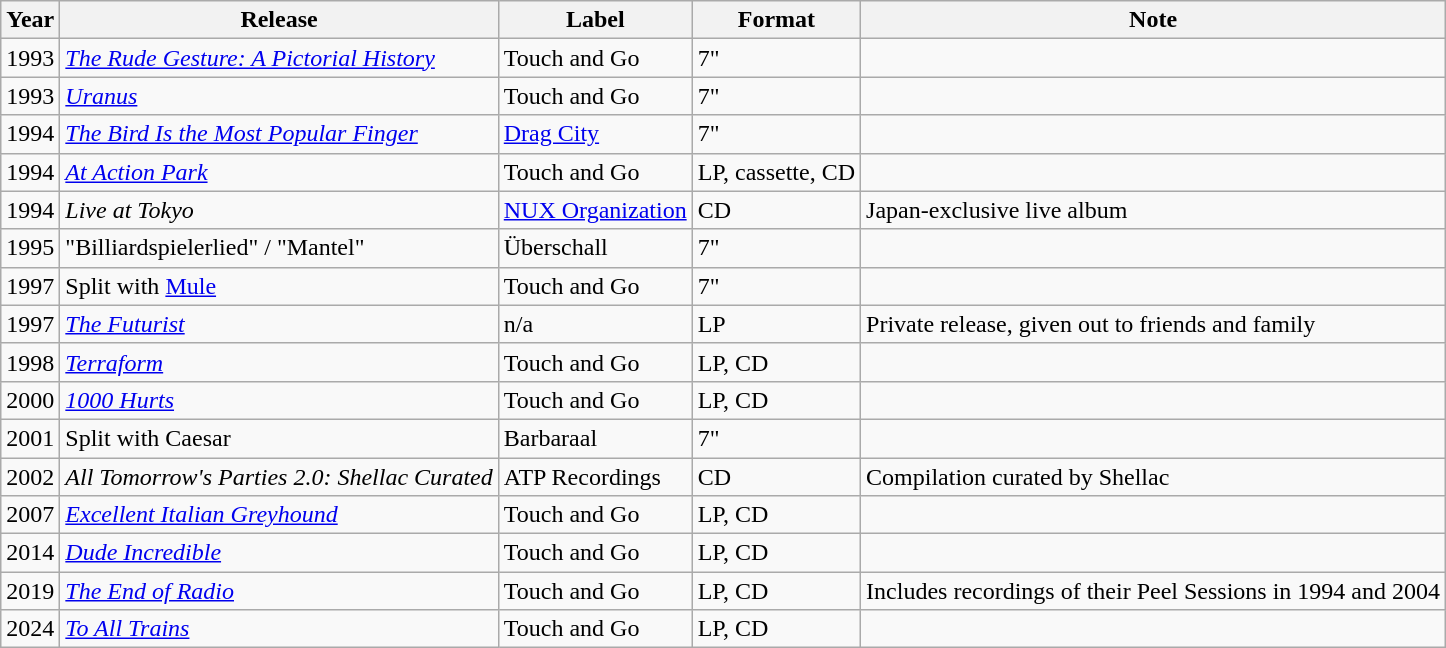<table class="wikitable sortable">
<tr>
<th>Year</th>
<th>Release</th>
<th>Label</th>
<th>Format</th>
<th>Note</th>
</tr>
<tr>
<td>1993</td>
<td><em><a href='#'>The Rude Gesture: A Pictorial History</a></em></td>
<td>Touch and Go</td>
<td>7"</td>
<td></td>
</tr>
<tr>
<td>1993</td>
<td><a href='#'><em>Uranus</em></a></td>
<td>Touch and Go</td>
<td>7"</td>
<td></td>
</tr>
<tr>
<td>1994</td>
<td><em><a href='#'>The Bird Is the Most Popular Finger</a></em></td>
<td><a href='#'>Drag City</a></td>
<td>7"</td>
<td></td>
</tr>
<tr>
<td>1994</td>
<td><em><a href='#'>At Action Park</a></em></td>
<td>Touch and Go</td>
<td>LP, cassette, CD</td>
<td></td>
</tr>
<tr>
<td>1994</td>
<td><em>Live at Tokyo</em></td>
<td><a href='#'>NUX Organization</a></td>
<td>CD</td>
<td>Japan-exclusive live album</td>
</tr>
<tr>
<td>1995</td>
<td>"Billiardspielerlied" / "Mantel"</td>
<td>Überschall</td>
<td>7"</td>
<td></td>
</tr>
<tr>
<td>1997</td>
<td>Split with <a href='#'>Mule</a></td>
<td>Touch and Go</td>
<td>7"</td>
<td></td>
</tr>
<tr>
<td>1997</td>
<td><a href='#'><em>The Futurist</em></a></td>
<td>n/a</td>
<td>LP</td>
<td>Private release, given out to friends and family</td>
</tr>
<tr>
<td>1998</td>
<td><a href='#'><em>Terraform</em></a></td>
<td>Touch and Go</td>
<td>LP, CD</td>
<td></td>
</tr>
<tr>
<td>2000</td>
<td><em><a href='#'>1000 Hurts</a></em></td>
<td>Touch and Go</td>
<td>LP, CD</td>
<td></td>
</tr>
<tr>
<td>2001</td>
<td>Split with Caesar</td>
<td>Barbaraal</td>
<td>7"</td>
<td></td>
</tr>
<tr>
<td>2002</td>
<td><em>All Tomorrow's Parties 2.0: Shellac Curated</em></td>
<td>ATP Recordings</td>
<td>CD</td>
<td>Compilation curated by Shellac</td>
</tr>
<tr>
<td>2007</td>
<td><em><a href='#'>Excellent Italian Greyhound</a></em></td>
<td>Touch and Go</td>
<td>LP, CD</td>
<td></td>
</tr>
<tr>
<td>2014</td>
<td><em><a href='#'>Dude Incredible</a></em></td>
<td>Touch and Go</td>
<td>LP, CD</td>
<td></td>
</tr>
<tr>
<td>2019</td>
<td><em><a href='#'>The End of Radio</a></em></td>
<td>Touch and Go</td>
<td>LP, CD</td>
<td>Includes recordings of their Peel Sessions in 1994 and 2004</td>
</tr>
<tr>
<td>2024</td>
<td><em><a href='#'>To All Trains</a></em></td>
<td>Touch and Go</td>
<td>LP, CD</td>
<td></td>
</tr>
</table>
